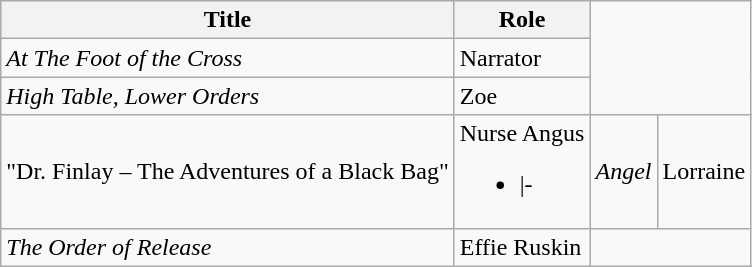<table class="wikitable sortable">
<tr>
<th>Title</th>
<th>Role</th>
</tr>
<tr>
<td><em>At The Foot of the Cross</em></td>
<td>Narrator</td>
</tr>
<tr>
<td><em>High Table, Lower Orders</em></td>
<td>Zoe</td>
</tr>
<tr>
<td>"Dr. Finlay – The Adventures of a Black Bag"</td>
<td>Nurse Angus<br><ul><li>|-</li></ul></td>
<td><em>Angel</em></td>
<td>Lorraine</td>
</tr>
<tr>
<td><em>The Order of Release</em></td>
<td>Effie Ruskin</td>
</tr>
</table>
